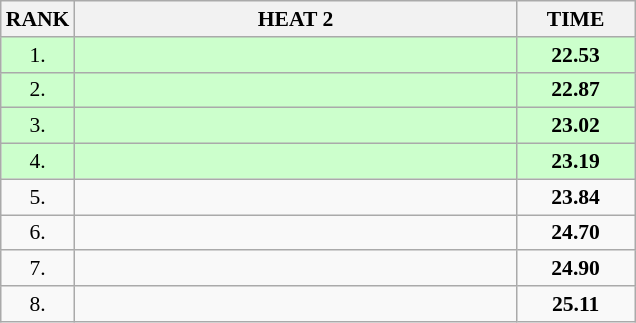<table class="wikitable" style="border-collapse: collapse; font-size: 90%;">
<tr>
<th>RANK</th>
<th style="width: 20em">HEAT 2</th>
<th style="width: 5em">TIME</th>
</tr>
<tr style="background:#ccffcc;">
<td align="center">1.</td>
<td></td>
<td align="center"><strong>22.53</strong></td>
</tr>
<tr style="background:#ccffcc;">
<td align="center">2.</td>
<td></td>
<td align="center"><strong>22.87</strong></td>
</tr>
<tr style="background:#ccffcc;">
<td align="center">3.</td>
<td></td>
<td align="center"><strong>23.02</strong></td>
</tr>
<tr style="background:#ccffcc;">
<td align="center">4.</td>
<td></td>
<td align="center"><strong>23.19</strong></td>
</tr>
<tr>
<td align="center">5.</td>
<td></td>
<td align="center"><strong>23.84</strong></td>
</tr>
<tr>
<td align="center">6.</td>
<td></td>
<td align="center"><strong>24.70</strong></td>
</tr>
<tr>
<td align="center">7.</td>
<td></td>
<td align="center"><strong>24.90</strong></td>
</tr>
<tr>
<td align="center">8.</td>
<td></td>
<td align="center"><strong>25.11</strong></td>
</tr>
</table>
